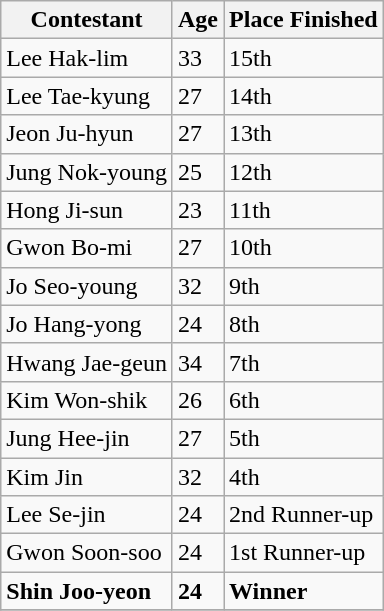<table class="wikitable sortable">
<tr>
<th>Contestant</th>
<th>Age</th>
<th>Place Finished</th>
</tr>
<tr>
<td>Lee Hak-lim</td>
<td>33</td>
<td>15th</td>
</tr>
<tr>
<td>Lee Tae-kyung</td>
<td>27</td>
<td>14th</td>
</tr>
<tr>
<td>Jeon Ju-hyun</td>
<td>27</td>
<td>13th</td>
</tr>
<tr>
<td>Jung Nok-young</td>
<td>25</td>
<td>12th</td>
</tr>
<tr>
<td>Hong Ji-sun</td>
<td>23</td>
<td>11th</td>
</tr>
<tr>
<td>Gwon Bo-mi</td>
<td>27</td>
<td>10th</td>
</tr>
<tr>
<td>Jo Seo-young</td>
<td>32</td>
<td>9th</td>
</tr>
<tr>
<td>Jo Hang-yong</td>
<td>24</td>
<td>8th</td>
</tr>
<tr>
<td>Hwang Jae-geun</td>
<td>34</td>
<td>7th</td>
</tr>
<tr>
<td>Kim Won-shik</td>
<td>26</td>
<td>6th</td>
</tr>
<tr>
<td>Jung Hee-jin</td>
<td>27</td>
<td>5th</td>
</tr>
<tr>
<td>Kim Jin</td>
<td>32</td>
<td>4th</td>
</tr>
<tr>
<td>Lee Se-jin</td>
<td>24</td>
<td>2nd Runner-up</td>
</tr>
<tr>
<td>Gwon Soon-soo</td>
<td>24</td>
<td>1st Runner-up</td>
</tr>
<tr>
<td><strong>Shin Joo-yeon</strong></td>
<td><strong>24</strong></td>
<td><strong>Winner</strong></td>
</tr>
<tr>
</tr>
</table>
